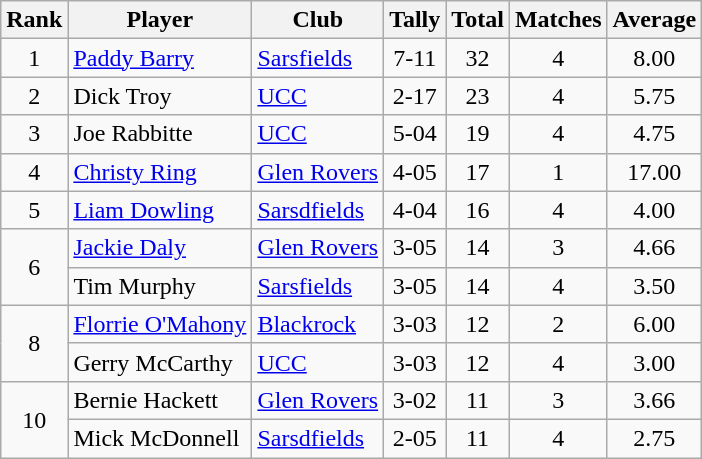<table class="wikitable">
<tr>
<th>Rank</th>
<th>Player</th>
<th>Club</th>
<th>Tally</th>
<th>Total</th>
<th>Matches</th>
<th>Average</th>
</tr>
<tr>
<td rowspan=1 align=center>1</td>
<td><a href='#'>Paddy Barry</a></td>
<td><a href='#'>Sarsfields</a></td>
<td align=center>7-11</td>
<td align=center>32</td>
<td align=center>4</td>
<td align=center>8.00</td>
</tr>
<tr>
<td rowspan=1 align=center>2</td>
<td>Dick Troy</td>
<td><a href='#'>UCC</a></td>
<td align=center>2-17</td>
<td align=center>23</td>
<td align=center>4</td>
<td align=center>5.75</td>
</tr>
<tr>
<td rowspan=1 align=center>3</td>
<td>Joe Rabbitte</td>
<td><a href='#'>UCC</a></td>
<td align=center>5-04</td>
<td align=center>19</td>
<td align=center>4</td>
<td align=center>4.75</td>
</tr>
<tr>
<td rowspan=1 align=center>4</td>
<td><a href='#'>Christy Ring</a></td>
<td><a href='#'>Glen Rovers</a></td>
<td align=center>4-05</td>
<td align=center>17</td>
<td align=center>1</td>
<td align=center>17.00</td>
</tr>
<tr>
<td rowspan=1 align=center>5</td>
<td><a href='#'>Liam Dowling</a></td>
<td><a href='#'>Sarsdfields</a></td>
<td align=center>4-04</td>
<td align=center>16</td>
<td align=center>4</td>
<td align=center>4.00</td>
</tr>
<tr>
<td rowspan=2 align=center>6</td>
<td><a href='#'>Jackie Daly</a></td>
<td><a href='#'>Glen Rovers</a></td>
<td align=center>3-05</td>
<td align=center>14</td>
<td align=center>3</td>
<td align=center>4.66</td>
</tr>
<tr>
<td>Tim Murphy</td>
<td><a href='#'>Sarsfields</a></td>
<td align=center>3-05</td>
<td align=center>14</td>
<td align=center>4</td>
<td align=center>3.50</td>
</tr>
<tr>
<td rowspan=2 align=center>8</td>
<td><a href='#'>Florrie O'Mahony</a></td>
<td><a href='#'>Blackrock</a></td>
<td align=center>3-03</td>
<td align=center>12</td>
<td align=center>2</td>
<td align=center>6.00</td>
</tr>
<tr>
<td>Gerry McCarthy</td>
<td><a href='#'>UCC</a></td>
<td align=center>3-03</td>
<td align=center>12</td>
<td align=center>4</td>
<td align=center>3.00</td>
</tr>
<tr>
<td rowspan=2 align=center>10</td>
<td>Bernie Hackett</td>
<td><a href='#'>Glen Rovers</a></td>
<td align=center>3-02</td>
<td align=center>11</td>
<td align=center>3</td>
<td align=center>3.66</td>
</tr>
<tr>
<td>Mick McDonnell</td>
<td><a href='#'>Sarsdfields</a></td>
<td align=center>2-05</td>
<td align=center>11</td>
<td align=center>4</td>
<td align=center>2.75</td>
</tr>
</table>
